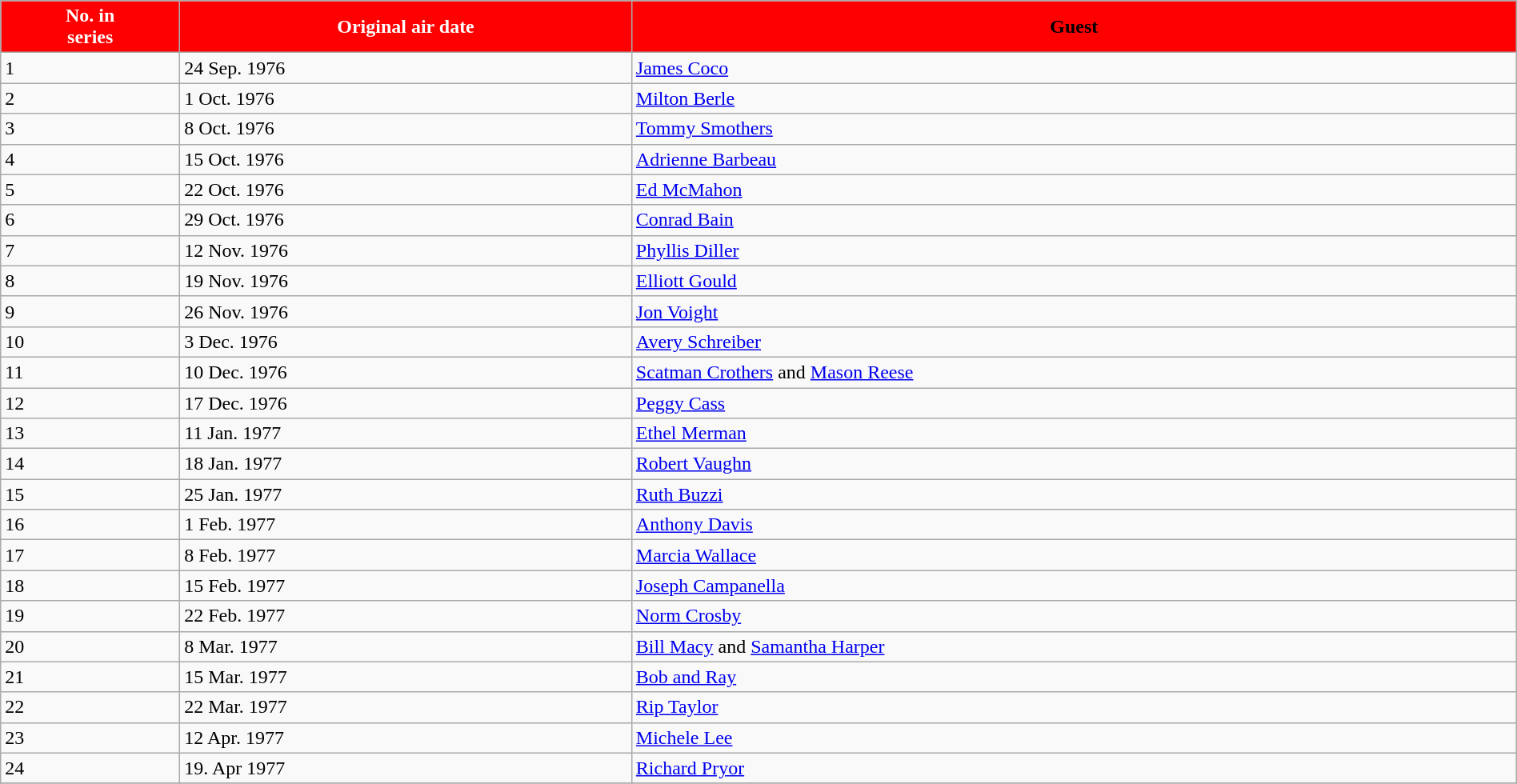<table class="wikitable" style="width:100%; margin:auto;">
<tr style="color:black">
<th scope="col" style="background: #FF0000; color:#fff;">No. in<br> series</th>
<th scope="col" style="background: #FF0000; color:#fff;">Original air date</th>
<th scope="col" style="background: #FF0000; color;#fff;">Guest</th>
</tr>
<tr>
<td>1</td>
<td>24 Sep. 1976</td>
<td><a href='#'>James Coco</a></td>
</tr>
<tr>
<td>2</td>
<td>1 Oct. 1976</td>
<td><a href='#'>Milton Berle</a></td>
</tr>
<tr>
<td>3</td>
<td>8 Oct. 1976</td>
<td><a href='#'>Tommy Smothers</a></td>
</tr>
<tr>
<td>4</td>
<td>15 Oct. 1976</td>
<td><a href='#'>Adrienne Barbeau</a></td>
</tr>
<tr>
<td>5</td>
<td>22 Oct. 1976</td>
<td><a href='#'>Ed McMahon</a></td>
</tr>
<tr>
<td>6</td>
<td>29 Oct. 1976</td>
<td><a href='#'>Conrad Bain</a></td>
</tr>
<tr>
<td>7</td>
<td>12 Nov. 1976</td>
<td><a href='#'>Phyllis Diller</a></td>
</tr>
<tr>
<td>8</td>
<td>19 Nov. 1976</td>
<td><a href='#'>Elliott Gould</a></td>
</tr>
<tr>
<td>9</td>
<td>26 Nov. 1976</td>
<td><a href='#'>Jon Voight</a></td>
</tr>
<tr>
<td>10</td>
<td>3 Dec. 1976</td>
<td><a href='#'>Avery Schreiber</a></td>
</tr>
<tr>
<td>11</td>
<td>10 Dec. 1976</td>
<td><a href='#'>Scatman Crothers</a> and <a href='#'>Mason Reese</a></td>
</tr>
<tr>
<td>12</td>
<td>17 Dec. 1976</td>
<td><a href='#'>Peggy Cass</a></td>
</tr>
<tr>
<td>13</td>
<td>11 Jan. 1977</td>
<td><a href='#'>Ethel Merman</a></td>
</tr>
<tr>
<td>14</td>
<td>18 Jan. 1977</td>
<td><a href='#'>Robert Vaughn</a></td>
</tr>
<tr>
<td>15</td>
<td>25 Jan. 1977</td>
<td><a href='#'>Ruth Buzzi</a></td>
</tr>
<tr>
<td>16</td>
<td>1 Feb. 1977</td>
<td><a href='#'>Anthony Davis</a></td>
</tr>
<tr>
<td>17</td>
<td>8 Feb. 1977</td>
<td><a href='#'>Marcia Wallace</a></td>
</tr>
<tr>
<td>18</td>
<td>15 Feb. 1977</td>
<td><a href='#'>Joseph Campanella</a></td>
</tr>
<tr>
<td>19</td>
<td>22 Feb. 1977</td>
<td><a href='#'>Norm Crosby</a></td>
</tr>
<tr>
<td>20</td>
<td>8 Mar. 1977</td>
<td><a href='#'>Bill Macy</a> and <a href='#'>Samantha Harper</a></td>
</tr>
<tr>
<td>21</td>
<td>15 Mar. 1977</td>
<td><a href='#'>Bob and Ray</a></td>
</tr>
<tr>
<td>22</td>
<td>22 Mar. 1977</td>
<td><a href='#'>Rip Taylor</a></td>
</tr>
<tr>
<td>23</td>
<td>12 Apr. 1977</td>
<td><a href='#'>Michele Lee</a></td>
</tr>
<tr>
<td>24</td>
<td>19. Apr 1977</td>
<td><a href='#'>Richard Pryor</a></td>
</tr>
<tr>
</tr>
</table>
